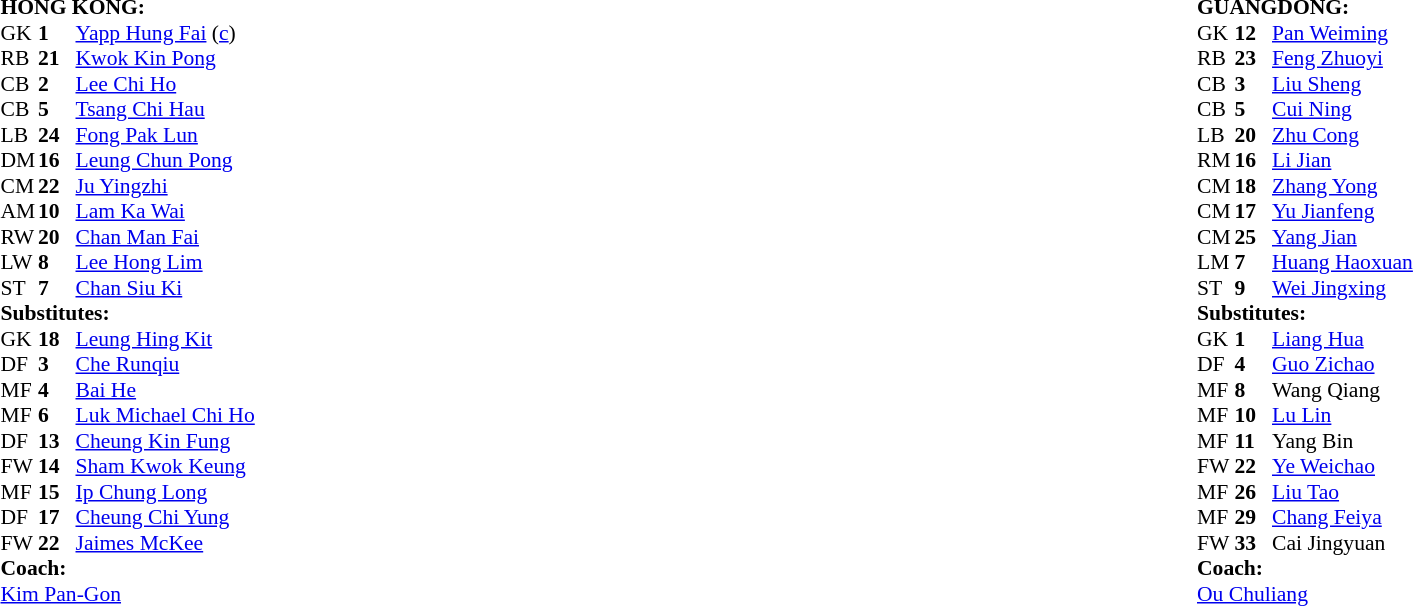<table style="width:92%;">
<tr>
</tr>
<tr>
<td style="vertical-align:top; width:50%;"><br><table style="font-size: 90%" cellspacing="0" cellpadding="0">
<tr>
<td colspan="4"><strong>HONG KONG:</strong></td>
</tr>
<tr>
<th width="25"></th>
<th width="25"></th>
</tr>
<tr>
<td>GK</td>
<td><strong>1</strong></td>
<td> <a href='#'>Yapp Hung Fai</a> (<a href='#'>c</a>)</td>
<td></td>
<td></td>
</tr>
<tr>
<td>RB</td>
<td><strong>21</strong></td>
<td> <a href='#'>Kwok Kin Pong</a></td>
<td></td>
<td></td>
</tr>
<tr>
<td>CB</td>
<td><strong>2</strong></td>
<td> <a href='#'>Lee Chi Ho</a></td>
<td></td>
<td></td>
</tr>
<tr>
<td>CB</td>
<td><strong>5</strong></td>
<td> <a href='#'>Tsang Chi Hau</a></td>
<td></td>
<td></td>
</tr>
<tr>
<td>LB</td>
<td><strong>24</strong></td>
<td> <a href='#'>Fong Pak Lun</a></td>
<td></td>
<td></td>
</tr>
<tr>
<td>DM</td>
<td><strong>16</strong></td>
<td> <a href='#'>Leung Chun Pong</a></td>
<td></td>
<td></td>
</tr>
<tr>
<td>CM</td>
<td><strong>22</strong></td>
<td> <a href='#'>Ju Yingzhi</a></td>
<td></td>
<td></td>
</tr>
<tr>
<td>AM</td>
<td><strong>10</strong></td>
<td> <a href='#'>Lam Ka Wai</a></td>
<td></td>
<td></td>
</tr>
<tr>
<td>RW</td>
<td><strong>20</strong></td>
<td> <a href='#'>Chan Man Fai</a></td>
<td></td>
<td></td>
</tr>
<tr>
<td>LW</td>
<td><strong>8</strong></td>
<td> <a href='#'>Lee Hong Lim</a></td>
<td></td>
<td></td>
</tr>
<tr>
<td>ST</td>
<td><strong>7</strong></td>
<td> <a href='#'>Chan Siu Ki</a></td>
<td></td>
<td></td>
</tr>
<tr>
<td colspan=4><strong>Substitutes:</strong></td>
</tr>
<tr>
<td>GK</td>
<td><strong>18</strong></td>
<td> <a href='#'>Leung Hing Kit</a></td>
<td></td>
<td></td>
</tr>
<tr>
<td>DF</td>
<td><strong>3</strong></td>
<td> <a href='#'>Che Runqiu</a></td>
<td></td>
<td></td>
</tr>
<tr>
<td>MF</td>
<td><strong>4</strong></td>
<td> <a href='#'>Bai He</a></td>
<td></td>
<td></td>
</tr>
<tr>
<td>MF</td>
<td><strong>6</strong></td>
<td> <a href='#'>Luk Michael Chi Ho</a></td>
<td></td>
<td></td>
</tr>
<tr>
<td>DF</td>
<td><strong>13</strong></td>
<td> <a href='#'>Cheung Kin Fung</a></td>
<td></td>
<td></td>
</tr>
<tr>
<td>FW</td>
<td><strong>14</strong></td>
<td> <a href='#'>Sham Kwok Keung</a></td>
<td></td>
<td></td>
</tr>
<tr>
<td>MF</td>
<td><strong>15</strong></td>
<td> <a href='#'>Ip Chung Long</a></td>
<td></td>
<td></td>
</tr>
<tr>
<td>DF</td>
<td><strong>17</strong></td>
<td> <a href='#'>Cheung Chi Yung</a></td>
<td></td>
<td></td>
</tr>
<tr>
<td>FW</td>
<td><strong>22</strong></td>
<td> <a href='#'>Jaimes McKee</a></td>
<td></td>
<td></td>
</tr>
<tr>
<td colspan=4><strong>Coach:</strong></td>
</tr>
<tr>
<td colspan="4"> <a href='#'>Kim Pan-Gon</a></td>
</tr>
</table>
</td>
<td valign="top"></td>
<td style="vertical-align:top; width:60%;"><br><table cellspacing="0" cellpadding="0" style="font-size:90%; margin:auto;">
<tr>
<td colspan="4"><strong>GUANGDONG:</strong></td>
</tr>
<tr>
<th width="25"></th>
<th width="25"></th>
</tr>
<tr>
<td>GK</td>
<td><strong>12</strong></td>
<td> <a href='#'>Pan Weiming</a></td>
<td></td>
<td></td>
</tr>
<tr>
<td>RB</td>
<td><strong>23</strong></td>
<td> <a href='#'>Feng Zhuoyi</a></td>
<td></td>
<td></td>
</tr>
<tr>
<td>CB</td>
<td><strong>3</strong></td>
<td> <a href='#'>Liu Sheng</a></td>
<td></td>
<td></td>
</tr>
<tr>
<td>CB</td>
<td><strong>5</strong></td>
<td> <a href='#'>Cui Ning</a></td>
<td></td>
<td></td>
</tr>
<tr>
<td>LB</td>
<td><strong>20</strong></td>
<td> <a href='#'>Zhu Cong</a></td>
<td></td>
<td></td>
</tr>
<tr>
<td>RM</td>
<td><strong>16</strong></td>
<td> <a href='#'>Li Jian</a></td>
<td></td>
<td></td>
</tr>
<tr>
<td>CM</td>
<td><strong>18</strong></td>
<td> <a href='#'>Zhang Yong</a></td>
<td></td>
<td></td>
</tr>
<tr>
<td>CM</td>
<td><strong>17</strong></td>
<td> <a href='#'>Yu Jianfeng</a></td>
<td></td>
<td></td>
</tr>
<tr>
<td>CM</td>
<td><strong>25</strong></td>
<td> <a href='#'>Yang Jian</a></td>
<td></td>
<td></td>
</tr>
<tr>
<td>LM</td>
<td><strong>7</strong></td>
<td> <a href='#'>Huang Haoxuan</a></td>
<td></td>
<td></td>
</tr>
<tr>
<td>ST</td>
<td><strong>9</strong></td>
<td> <a href='#'>Wei Jingxing</a></td>
<td></td>
<td></td>
</tr>
<tr>
<td colspan=4><strong>Substitutes:</strong></td>
</tr>
<tr>
<td>GK</td>
<td><strong>1</strong></td>
<td> <a href='#'>Liang Hua</a></td>
<td></td>
<td></td>
</tr>
<tr>
<td>DF</td>
<td><strong>4</strong></td>
<td> <a href='#'>Guo Zichao</a></td>
<td></td>
<td></td>
</tr>
<tr>
<td>MF</td>
<td><strong>8</strong></td>
<td> Wang Qiang</td>
<td></td>
<td></td>
</tr>
<tr>
<td>MF</td>
<td><strong>10</strong></td>
<td> <a href='#'>Lu Lin</a></td>
<td></td>
<td></td>
</tr>
<tr>
<td>MF</td>
<td><strong>11</strong></td>
<td> Yang Bin</td>
<td></td>
<td></td>
</tr>
<tr>
<td>FW</td>
<td><strong>22</strong></td>
<td> <a href='#'>Ye Weichao</a></td>
<td></td>
<td> </td>
</tr>
<tr>
<td>MF</td>
<td><strong>26</strong></td>
<td> <a href='#'>Liu Tao</a></td>
<td></td>
<td></td>
</tr>
<tr>
<td>MF</td>
<td><strong>29</strong></td>
<td> <a href='#'>Chang Feiya</a></td>
<td></td>
<td></td>
</tr>
<tr>
<td>FW</td>
<td><strong>33</strong></td>
<td> Cai Jingyuan</td>
<td></td>
<td></td>
</tr>
<tr>
<td colspan=4><strong>Coach:</strong></td>
</tr>
<tr>
<td colspan="4"> <a href='#'>Ou Chuliang</a></td>
</tr>
<tr>
</tr>
</table>
</td>
</tr>
</table>
